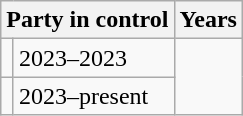<table class="wikitable">
<tr>
<th colspan="2">Party in control</th>
<th>Years</th>
</tr>
<tr>
<td></td>
<td>2023–2023</td>
</tr>
<tr>
<td></td>
<td>2023–present</td>
</tr>
</table>
